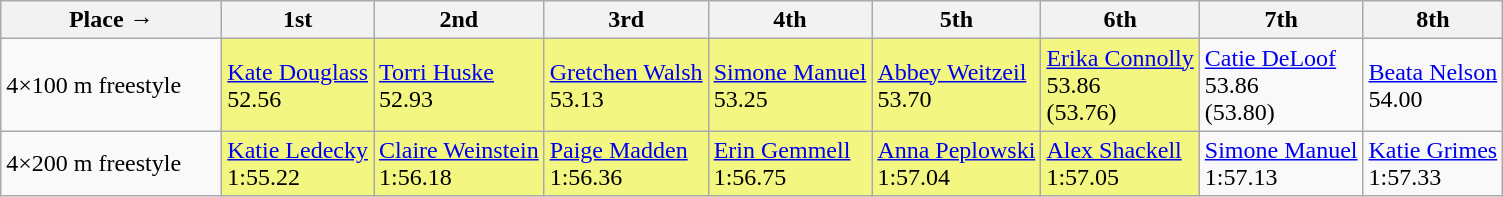<table class="wikitable">
<tr>
<th width=140>Place →</th>
<th>1st</th>
<th>2nd</th>
<th>3rd</th>
<th>4th</th>
<th>5th</th>
<th>6th</th>
<th>7th</th>
<th>8th</th>
</tr>
<tr>
<td>4×100 m freestyle</td>
<td bgcolor=#F3F781><a href='#'>Kate Douglass</a> <br> 52.56</td>
<td bgcolor=#F3F781><a href='#'>Torri Huske</a> <br> 52.93</td>
<td bgcolor=#F3F781><a href='#'>Gretchen Walsh</a> <br> 53.13</td>
<td bgcolor=#F3F781><a href='#'>Simone Manuel</a> <br> 53.25</td>
<td bgcolor=#F3F781><a href='#'>Abbey Weitzeil</a> <br> 53.70</td>
<td bgcolor=#F3F781><a href='#'>Erika Connolly</a><br>53.86<br>(53.76)</td>
<td><a href='#'>Catie DeLoof</a><br>53.86 <br>(53.80)</td>
<td><a href='#'>Beata Nelson</a> <br> 54.00</td>
</tr>
<tr>
<td>4×200 m freestyle</td>
<td bgcolor=#F3F781><a href='#'>Katie Ledecky</a> <br> 1:55.22</td>
<td bgcolor=#F3F781><a href='#'>Claire Weinstein</a> <br> 1:56.18</td>
<td bgcolor=#F3F781><a href='#'>Paige Madden</a> <br> 1:56.36</td>
<td bgcolor=#F3F781><a href='#'>Erin Gemmell</a> <br> 1:56.75</td>
<td bgcolor=#F3F781><a href='#'>Anna Peplowski</a> <br> 1:57.04</td>
<td bgcolor=#F3F781><a href='#'>Alex Shackell</a> <br> 1:57.05</td>
<td><a href='#'>Simone Manuel</a> <br> 1:57.13</td>
<td><a href='#'>Katie Grimes</a> <br> 1:57.33</td>
</tr>
</table>
